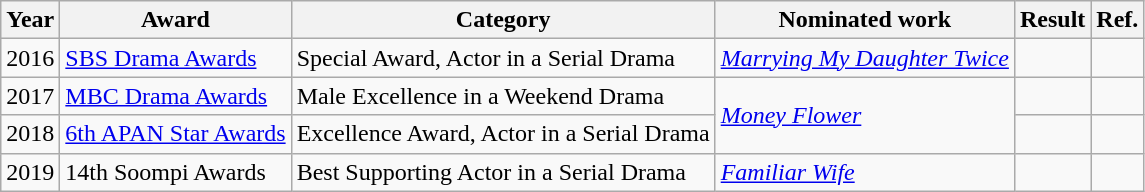<table class="wikitable">
<tr>
<th>Year</th>
<th>Award</th>
<th>Category</th>
<th>Nominated work</th>
<th>Result</th>
<th>Ref.</th>
</tr>
<tr>
<td>2016</td>
<td><a href='#'>SBS Drama Awards</a></td>
<td>Special Award, Actor in a Serial Drama</td>
<td><em><a href='#'>Marrying My Daughter Twice</a></em></td>
<td></td>
<td></td>
</tr>
<tr>
<td>2017</td>
<td><a href='#'>MBC Drama Awards</a></td>
<td>Male Excellence in a Weekend Drama</td>
<td rowspan="2"><em><a href='#'>Money Flower</a></em></td>
<td></td>
<td></td>
</tr>
<tr>
<td>2018</td>
<td><a href='#'>6th APAN Star Awards</a></td>
<td>Excellence Award, Actor in a Serial Drama</td>
<td></td>
<td></td>
</tr>
<tr>
<td>2019</td>
<td>14th Soompi Awards</td>
<td>Best Supporting Actor in a Serial Drama</td>
<td><em><a href='#'>Familiar Wife</a></em></td>
<td></td>
<td></td>
</tr>
</table>
